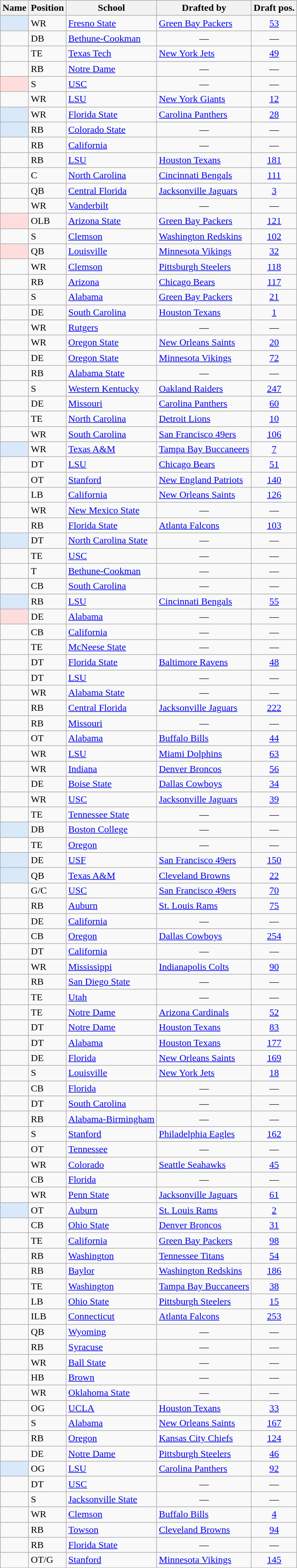<table class="wikitable sortable" style="text-align: left">
<tr>
<th>Name</th>
<th>Position</th>
<th>School</th>
<th>Drafted by</th>
<th data-sort-type="number">Draft pos.</th>
</tr>
<tr>
<td bgcolor="#d9e9f9"> </td>
<td>WR</td>
<td><a href='#'>Fresno State</a></td>
<td><a href='#'>Green Bay Packers</a></td>
<td style="text-align:center;"><a href='#'>53</a></td>
</tr>
<tr>
<td> </td>
<td>DB</td>
<td><a href='#'>Bethune-Cookman</a></td>
<td style="text-align:center;">—</td>
<td data-sort-value="999" style="text-align:center;">—</td>
</tr>
<tr>
<td> </td>
<td>TE</td>
<td><a href='#'>Texas Tech</a></td>
<td><a href='#'>New York Jets</a></td>
<td style="text-align:center;"><a href='#'>49</a></td>
</tr>
<tr>
<td> </td>
<td>RB</td>
<td><a href='#'>Notre Dame</a></td>
<td style="text-align:center;">—</td>
<td data-sort-value="999" style="text-align:center;">—</td>
</tr>
<tr>
<td bgcolor="#ffdddd"> </td>
<td>S</td>
<td><a href='#'>USC</a></td>
<td style="text-align:center;">—</td>
<td data-sort-value="999" style="text-align:center;">—</td>
</tr>
<tr>
<td> </td>
<td>WR</td>
<td><a href='#'>LSU</a></td>
<td><a href='#'>New York Giants</a></td>
<td style="text-align:center;"><a href='#'>12</a></td>
</tr>
<tr>
<td bgcolor="#d9e9f9"> </td>
<td>WR</td>
<td><a href='#'>Florida State</a></td>
<td><a href='#'>Carolina Panthers</a></td>
<td style="text-align:center;"><a href='#'>28</a></td>
</tr>
<tr>
<td bgcolor="#d9e9f9"> </td>
<td>RB</td>
<td><a href='#'>Colorado State</a></td>
<td style="text-align:center;">—</td>
<td data-sort-value="999" style="text-align:center;">—</td>
</tr>
<tr>
<td> </td>
<td>RB</td>
<td><a href='#'>California</a></td>
<td style="text-align:center;">—</td>
<td data-sort-value="999" style="text-align:center;">—</td>
</tr>
<tr>
<td> </td>
<td>RB</td>
<td><a href='#'>LSU</a></td>
<td><a href='#'>Houston Texans</a></td>
<td style="text-align:center;"><a href='#'>181</a></td>
</tr>
<tr>
<td> </td>
<td>C</td>
<td><a href='#'>North Carolina</a></td>
<td><a href='#'>Cincinnati Bengals</a></td>
<td style="text-align:center;"><a href='#'>111</a></td>
</tr>
<tr>
<td> </td>
<td>QB</td>
<td><a href='#'>Central Florida</a></td>
<td><a href='#'>Jacksonville Jaguars</a></td>
<td style="text-align:center;"><a href='#'>3</a></td>
</tr>
<tr>
<td> </td>
<td>WR</td>
<td><a href='#'>Vanderbilt</a></td>
<td style="text-align:center;">—</td>
<td data-sort-value="999" style="text-align:center;">—</td>
</tr>
<tr>
<td bgcolor="#ffdddd"> </td>
<td>OLB</td>
<td><a href='#'>Arizona State</a></td>
<td><a href='#'>Green Bay Packers</a></td>
<td style="text-align:center;"><a href='#'>121</a></td>
</tr>
<tr>
<td> </td>
<td>S</td>
<td><a href='#'>Clemson</a></td>
<td><a href='#'>Washington Redskins</a></td>
<td style="text-align:center;"><a href='#'>102</a></td>
</tr>
<tr>
<td bgcolor="#ffdddd"> </td>
<td>QB</td>
<td><a href='#'>Louisville</a></td>
<td><a href='#'>Minnesota Vikings</a></td>
<td style="text-align:center;"><a href='#'>32</a></td>
</tr>
<tr>
<td> </td>
<td>WR</td>
<td><a href='#'>Clemson</a></td>
<td><a href='#'>Pittsburgh Steelers</a></td>
<td style="text-align:center;"><a href='#'>118</a></td>
</tr>
<tr>
<td> </td>
<td>RB</td>
<td><a href='#'>Arizona</a></td>
<td><a href='#'>Chicago Bears</a></td>
<td style="text-align:center;"><a href='#'>117</a></td>
</tr>
<tr>
<td> </td>
<td>S</td>
<td><a href='#'>Alabama</a></td>
<td><a href='#'>Green Bay Packers</a></td>
<td style="text-align:center;"><a href='#'>21</a></td>
</tr>
<tr>
<td> </td>
<td>DE</td>
<td><a href='#'>South Carolina</a></td>
<td><a href='#'>Houston Texans</a></td>
<td style="text-align:center;"><a href='#'>1</a></td>
</tr>
<tr>
<td> </td>
<td>WR</td>
<td><a href='#'>Rutgers</a></td>
<td style="text-align:center;">—</td>
<td data-sort-value="999" style="text-align:center;">—</td>
</tr>
<tr>
<td> </td>
<td>WR</td>
<td><a href='#'>Oregon State</a></td>
<td><a href='#'>New Orleans Saints</a></td>
<td style="text-align:center;"><a href='#'>20</a></td>
</tr>
<tr>
<td> </td>
<td>DE</td>
<td><a href='#'>Oregon State</a></td>
<td><a href='#'>Minnesota Vikings</a></td>
<td style="text-align:center;"><a href='#'>72</a></td>
</tr>
<tr>
<td> </td>
<td>RB</td>
<td><a href='#'>Alabama State</a></td>
<td style="text-align:center;">—</td>
<td data-sort-value="999" style="text-align:center;">—</td>
</tr>
<tr>
<td> </td>
<td>S</td>
<td><a href='#'>Western Kentucky</a></td>
<td><a href='#'>Oakland Raiders</a></td>
<td style="text-align:center;"><a href='#'>247</a></td>
</tr>
<tr>
<td> </td>
<td>DE</td>
<td><a href='#'>Missouri</a></td>
<td><a href='#'>Carolina Panthers</a></td>
<td style="text-align:center;"><a href='#'>60</a></td>
</tr>
<tr>
<td> </td>
<td>TE</td>
<td><a href='#'>North Carolina</a></td>
<td><a href='#'>Detroit Lions</a></td>
<td style="text-align:center;"><a href='#'>10</a></td>
</tr>
<tr>
<td> </td>
<td>WR</td>
<td><a href='#'>South Carolina</a></td>
<td><a href='#'>San Francisco 49ers</a></td>
<td style="text-align:center;"><a href='#'>106</a></td>
</tr>
<tr>
<td bgcolor="#d9e9f9"> </td>
<td>WR</td>
<td><a href='#'>Texas A&M</a></td>
<td><a href='#'>Tampa Bay Buccaneers</a></td>
<td style="text-align:center;"><a href='#'>7</a></td>
</tr>
<tr>
<td> </td>
<td>DT</td>
<td><a href='#'>LSU</a></td>
<td><a href='#'>Chicago Bears</a></td>
<td style="text-align:center;"><a href='#'>51</a></td>
</tr>
<tr>
<td> </td>
<td>OT</td>
<td><a href='#'>Stanford</a></td>
<td><a href='#'>New England Patriots</a></td>
<td style="text-align:center;"><a href='#'>140</a></td>
</tr>
<tr>
<td> </td>
<td>LB</td>
<td><a href='#'>California</a></td>
<td><a href='#'>New Orleans Saints</a></td>
<td style="text-align:center;"><a href='#'>126</a></td>
</tr>
<tr>
<td> </td>
<td>WR</td>
<td><a href='#'>New Mexico State</a></td>
<td style="text-align:center;">—</td>
<td data-sort-value="999" style="text-align:center;">—</td>
</tr>
<tr>
<td> </td>
<td>RB</td>
<td><a href='#'>Florida State</a></td>
<td><a href='#'>Atlanta Falcons</a></td>
<td style="text-align:center;"><a href='#'>103</a></td>
</tr>
<tr>
<td bgcolor="#d9e9f9"> </td>
<td>DT</td>
<td><a href='#'>North Carolina State</a></td>
<td style="text-align:center;">—</td>
<td data-sort-value="999" style="text-align:center;">—</td>
</tr>
<tr>
<td> </td>
<td>TE</td>
<td><a href='#'>USC</a></td>
<td style="text-align:center;">—</td>
<td data-sort-value="999" style="text-align:center;">—</td>
</tr>
<tr>
<td> </td>
<td>T</td>
<td><a href='#'>Bethune-Cookman</a></td>
<td style="text-align:center;">—</td>
<td data-sort-value="999" style="text-align:center;">—</td>
</tr>
<tr>
<td> </td>
<td>CB</td>
<td><a href='#'>South Carolina</a></td>
<td style="text-align:center;">—</td>
<td data-sort-value="999" style="text-align:center;">—</td>
</tr>
<tr>
<td bgcolor="#d9e9f9"> </td>
<td>RB</td>
<td><a href='#'>LSU</a></td>
<td><a href='#'>Cincinnati Bengals</a></td>
<td style="text-align:center;"><a href='#'>55</a></td>
</tr>
<tr>
<td bgcolor="#ffdddd"> </td>
<td>DE</td>
<td><a href='#'>Alabama</a></td>
<td style="text-align:center;">—</td>
<td data-sort-value="999" style="text-align:center;">—</td>
</tr>
<tr>
<td> </td>
<td>CB</td>
<td><a href='#'>California</a></td>
<td style="text-align:center;">—</td>
<td data-sort-value="999" style="text-align:center;">—</td>
</tr>
<tr>
<td> </td>
<td>TE</td>
<td><a href='#'>McNeese State</a></td>
<td style="text-align:center;">—</td>
<td data-sort-value="999" style="text-align:center;">—</td>
</tr>
<tr>
<td> </td>
<td>DT</td>
<td><a href='#'>Florida State</a></td>
<td><a href='#'>Baltimore Ravens</a></td>
<td style="text-align:center;"><a href='#'>48</a></td>
</tr>
<tr>
<td> </td>
<td>DT</td>
<td><a href='#'>LSU</a></td>
<td style="text-align:center;">—</td>
<td data-sort-value="999" style="text-align:center;">—</td>
</tr>
<tr>
<td> </td>
<td>WR</td>
<td><a href='#'>Alabama State</a></td>
<td style="text-align:center;">—</td>
<td data-sort-value="999" style="text-align:center;">—</td>
</tr>
<tr>
<td> </td>
<td>RB</td>
<td><a href='#'>Central Florida</a></td>
<td><a href='#'>Jacksonville Jaguars</a></td>
<td style="text-align:center;"><a href='#'>222</a></td>
</tr>
<tr>
<td> </td>
<td>RB</td>
<td><a href='#'>Missouri</a></td>
<td style="text-align:center;">—</td>
<td data-sort-value="999" style="text-align:center;">—</td>
</tr>
<tr>
<td> </td>
<td>OT</td>
<td><a href='#'>Alabama</a></td>
<td><a href='#'>Buffalo Bills</a></td>
<td style="text-align:center;"><a href='#'>44</a></td>
</tr>
<tr>
<td></td>
<td>WR</td>
<td><a href='#'>LSU</a></td>
<td><a href='#'>Miami Dolphins</a></td>
<td style="text-align:center;"><a href='#'>63</a></td>
</tr>
<tr>
<td> </td>
<td>WR</td>
<td><a href='#'>Indiana</a></td>
<td><a href='#'>Denver Broncos</a></td>
<td style="text-align:center;"><a href='#'>56</a></td>
</tr>
<tr>
<td> </td>
<td>DE</td>
<td><a href='#'>Boise State</a></td>
<td><a href='#'>Dallas Cowboys</a></td>
<td style="text-align:center;"><a href='#'>34</a></td>
</tr>
<tr>
<td> </td>
<td>WR</td>
<td><a href='#'>USC</a></td>
<td><a href='#'>Jacksonville Jaguars</a></td>
<td style="text-align:center;"><a href='#'>39</a></td>
</tr>
<tr>
<td> </td>
<td>TE</td>
<td><a href='#'>Tennessee State</a></td>
<td style="text-align:center;">—</td>
<td data-sort-value="999" style="text-align:center;">—</td>
</tr>
<tr>
<td bgcolor="#d9e9f9"> </td>
<td>DB</td>
<td><a href='#'>Boston College</a></td>
<td style="text-align:center;">—</td>
<td data-sort-value="999" style="text-align:center;">—</td>
</tr>
<tr>
<td> </td>
<td>TE</td>
<td><a href='#'>Oregon</a></td>
<td style="text-align:center;">—</td>
<td data-sort-value="999" style="text-align:center;">—</td>
</tr>
<tr>
<td bgcolor="#d9e9f9"> </td>
<td>DE</td>
<td><a href='#'>USF</a></td>
<td><a href='#'>San Francisco 49ers</a></td>
<td style="text-align:center;"><a href='#'>150</a></td>
</tr>
<tr>
<td bgcolor="#d9e9f9"> </td>
<td>QB</td>
<td><a href='#'>Texas A&M</a></td>
<td><a href='#'>Cleveland Browns</a></td>
<td style="text-align:center;"><a href='#'>22</a></td>
</tr>
<tr>
<td> </td>
<td>G/C</td>
<td><a href='#'>USC</a></td>
<td><a href='#'>San Francisco 49ers</a></td>
<td style="text-align:center;"><a href='#'>70</a></td>
</tr>
<tr>
<td> </td>
<td>RB</td>
<td><a href='#'>Auburn</a></td>
<td><a href='#'>St. Louis Rams</a></td>
<td style="text-align:center;"><a href='#'>75</a></td>
</tr>
<tr>
<td> </td>
<td>DE</td>
<td><a href='#'>California</a></td>
<td style="text-align:center;">—</td>
<td data-sort-value="999" style="text-align:center;">—</td>
</tr>
<tr>
<td> </td>
<td>CB</td>
<td><a href='#'>Oregon</a></td>
<td><a href='#'>Dallas Cowboys</a></td>
<td style="text-align:center;"><a href='#'>254</a></td>
</tr>
<tr>
<td> </td>
<td>DT</td>
<td><a href='#'>California</a></td>
<td style="text-align:center;">—</td>
<td data-sort-value="999" style="text-align:center;">—</td>
</tr>
<tr>
<td> </td>
<td>WR</td>
<td><a href='#'>Mississippi</a></td>
<td><a href='#'>Indianapolis Colts</a></td>
<td style="text-align:center;"><a href='#'>90</a></td>
</tr>
<tr>
<td> </td>
<td>RB</td>
<td><a href='#'>San Diego State</a></td>
<td style="text-align:center;">—</td>
<td data-sort-value="999" style="text-align:center;">—</td>
</tr>
<tr>
<td> </td>
<td>TE</td>
<td><a href='#'>Utah</a></td>
<td style="text-align:center;">—</td>
<td data-sort-value="999" style="text-align:center;">—</td>
</tr>
<tr>
<td> </td>
<td>TE</td>
<td><a href='#'>Notre Dame</a></td>
<td><a href='#'>Arizona Cardinals</a></td>
<td style="text-align:center;"><a href='#'>52</a></td>
</tr>
<tr>
<td> </td>
<td>DT</td>
<td><a href='#'>Notre Dame</a></td>
<td><a href='#'>Houston Texans</a></td>
<td style="text-align:center;"><a href='#'>83</a></td>
</tr>
<tr>
<td> </td>
<td>DT</td>
<td><a href='#'>Alabama</a></td>
<td><a href='#'>Houston Texans</a></td>
<td style="text-align:center;"><a href='#'>177</a></td>
</tr>
<tr>
<td> </td>
<td>DE</td>
<td><a href='#'>Florida</a></td>
<td><a href='#'>New Orleans Saints</a></td>
<td style="text-align:center;"><a href='#'>169</a></td>
</tr>
<tr>
<td> </td>
<td>S</td>
<td><a href='#'>Louisville</a></td>
<td><a href='#'>New York Jets</a></td>
<td style="text-align:center;"><a href='#'>18</a></td>
</tr>
<tr>
<td> </td>
<td>CB</td>
<td><a href='#'>Florida</a></td>
<td style="text-align:center;">—</td>
<td data-sort-value="999" style="text-align:center;">—</td>
</tr>
<tr>
<td> </td>
<td>DT</td>
<td><a href='#'>South Carolina</a></td>
<td style="text-align:center;">—</td>
<td data-sort-value="999" style="text-align:center;">—</td>
</tr>
<tr>
<td> </td>
<td>RB</td>
<td><a href='#'>Alabama-Birmingham</a></td>
<td style="text-align:center;">—</td>
<td data-sort-value="999" style="text-align:center;">—</td>
</tr>
<tr>
<td> </td>
<td>S</td>
<td><a href='#'>Stanford</a></td>
<td><a href='#'>Philadelphia Eagles</a></td>
<td style="text-align:center;"><a href='#'>162</a></td>
</tr>
<tr>
<td> </td>
<td>OT</td>
<td><a href='#'>Tennessee</a></td>
<td style="text-align:center;">—</td>
<td data-sort-value="999" style="text-align:center;">—</td>
</tr>
<tr>
<td> </td>
<td>WR</td>
<td><a href='#'>Colorado</a></td>
<td><a href='#'>Seattle Seahawks</a></td>
<td style="text-align:center;"><a href='#'>45</a></td>
</tr>
<tr>
<td> </td>
<td>CB</td>
<td><a href='#'>Florida</a></td>
<td style="text-align:center;">—</td>
<td data-sort-value="999" style="text-align:center;">—</td>
</tr>
<tr>
<td> </td>
<td>WR</td>
<td><a href='#'>Penn State</a></td>
<td><a href='#'>Jacksonville Jaguars</a></td>
<td style="text-align:center;"><a href='#'>61</a></td>
</tr>
<tr>
<td bgcolor="#d9e9f9"> </td>
<td>OT</td>
<td><a href='#'>Auburn</a></td>
<td><a href='#'>St. Louis Rams</a></td>
<td style="text-align:center;"><a href='#'>2</a></td>
</tr>
<tr>
<td> </td>
<td>CB</td>
<td><a href='#'>Ohio State</a></td>
<td><a href='#'>Denver Broncos</a></td>
<td style="text-align:center;"><a href='#'>31</a></td>
</tr>
<tr>
<td> </td>
<td>TE</td>
<td><a href='#'>California</a></td>
<td><a href='#'>Green Bay Packers</a></td>
<td style="text-align:center;"><a href='#'>98</a></td>
</tr>
<tr>
<td> </td>
<td>RB</td>
<td><a href='#'>Washington</a></td>
<td><a href='#'>Tennessee Titans</a></td>
<td style="text-align:center;"><a href='#'>54</a></td>
</tr>
<tr>
<td> </td>
<td>RB</td>
<td><a href='#'>Baylor</a></td>
<td><a href='#'>Washington Redskins</a></td>
<td style="text-align:center;"><a href='#'>186</a></td>
</tr>
<tr>
<td> </td>
<td>TE</td>
<td><a href='#'>Washington</a></td>
<td><a href='#'>Tampa Bay Buccaneers</a></td>
<td style="text-align:center;"><a href='#'>38</a></td>
</tr>
<tr>
<td> </td>
<td>LB</td>
<td><a href='#'>Ohio State</a></td>
<td><a href='#'>Pittsburgh Steelers</a></td>
<td style="text-align:center;"><a href='#'>15</a></td>
</tr>
<tr>
<td> </td>
<td>ILB</td>
<td><a href='#'>Connecticut</a></td>
<td><a href='#'>Atlanta Falcons</a></td>
<td style="text-align:center;"><a href='#'>253</a></td>
</tr>
<tr>
<td> </td>
<td>QB</td>
<td><a href='#'>Wyoming</a></td>
<td style="text-align:center;">—</td>
<td data-sort-value="999" style="text-align:center;">—</td>
</tr>
<tr>
<td> </td>
<td>RB</td>
<td><a href='#'>Syracuse</a></td>
<td style="text-align:center;">—</td>
<td data-sort-value="999" style="text-align:center;">—</td>
</tr>
<tr>
<td> </td>
<td>WR</td>
<td><a href='#'>Ball State</a></td>
<td style="text-align:center;">—</td>
<td data-sort-value="999" style="text-align:center;">—</td>
</tr>
<tr>
<td> </td>
<td>HB</td>
<td><a href='#'>Brown</a></td>
<td style="text-align:center;">—</td>
<td data-sort-value="999" style="text-align:center;">—</td>
</tr>
<tr>
<td> </td>
<td>WR</td>
<td><a href='#'>Oklahoma State</a></td>
<td style="text-align:center;">—</td>
<td data-sort-value="999" style="text-align:center;">—</td>
</tr>
<tr>
<td> </td>
<td>OG</td>
<td><a href='#'>UCLA</a></td>
<td><a href='#'>Houston Texans</a></td>
<td style="text-align:center;"><a href='#'>33</a></td>
</tr>
<tr>
<td> </td>
<td>S</td>
<td><a href='#'>Alabama</a></td>
<td><a href='#'>New Orleans Saints</a></td>
<td style="text-align:center;"><a href='#'>167</a></td>
</tr>
<tr>
<td> </td>
<td>RB</td>
<td><a href='#'>Oregon</a></td>
<td><a href='#'>Kansas City Chiefs</a></td>
<td style="text-align:center;"><a href='#'>124</a></td>
</tr>
<tr>
<td> </td>
<td>DE</td>
<td><a href='#'>Notre Dame</a></td>
<td><a href='#'>Pittsburgh Steelers</a></td>
<td style="text-align:center;"><a href='#'>46</a></td>
</tr>
<tr>
<td bgcolor="#d9e9f9"> </td>
<td>OG</td>
<td><a href='#'>LSU</a></td>
<td><a href='#'>Carolina Panthers</a></td>
<td style="text-align:center;"><a href='#'>92</a></td>
</tr>
<tr>
<td> </td>
<td>DT</td>
<td><a href='#'>USC</a></td>
<td style="text-align:center;">—</td>
<td data-sort-value="999" style="text-align:center;">—</td>
</tr>
<tr>
<td> </td>
<td>S</td>
<td><a href='#'>Jacksonville State</a></td>
<td style="text-align:center;">—</td>
<td data-sort-value="999" style="text-align:center;">—</td>
</tr>
<tr>
<td> </td>
<td>WR</td>
<td><a href='#'>Clemson</a></td>
<td><a href='#'>Buffalo Bills</a></td>
<td style="text-align:center;"><a href='#'>4</a></td>
</tr>
<tr>
<td> </td>
<td>RB</td>
<td><a href='#'>Towson</a></td>
<td><a href='#'>Cleveland Browns</a></td>
<td style="text-align:center;"><a href='#'>94</a></td>
</tr>
<tr>
<td> </td>
<td>RB</td>
<td><a href='#'>Florida State</a></td>
<td style="text-align:center;">—</td>
<td data-sort-value="999" style="text-align:center;">—</td>
</tr>
<tr>
<td> </td>
<td>OT/G</td>
<td><a href='#'>Stanford</a></td>
<td><a href='#'>Minnesota Vikings</a></td>
<td style="text-align:center;"><a href='#'>145</a></td>
</tr>
</table>
